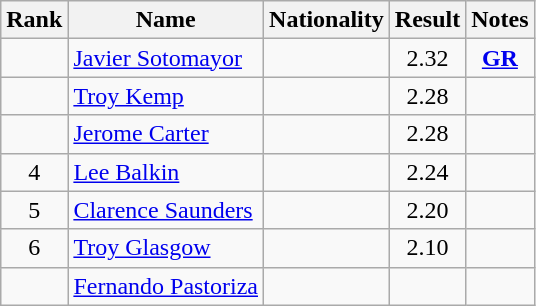<table class="wikitable sortable" style="text-align:center">
<tr>
<th>Rank</th>
<th>Name</th>
<th>Nationality</th>
<th>Result</th>
<th>Notes</th>
</tr>
<tr>
<td></td>
<td align=left><a href='#'>Javier Sotomayor</a></td>
<td align=left></td>
<td>2.32</td>
<td><strong><a href='#'>GR</a></strong></td>
</tr>
<tr>
<td></td>
<td align=left><a href='#'>Troy Kemp</a></td>
<td align=left></td>
<td>2.28</td>
<td></td>
</tr>
<tr>
<td></td>
<td align=left><a href='#'>Jerome Carter</a></td>
<td align=left></td>
<td>2.28</td>
<td></td>
</tr>
<tr>
<td>4</td>
<td align=left><a href='#'>Lee Balkin</a></td>
<td align=left></td>
<td>2.24</td>
<td></td>
</tr>
<tr>
<td>5</td>
<td align=left><a href='#'>Clarence Saunders</a></td>
<td align=left></td>
<td>2.20</td>
<td></td>
</tr>
<tr>
<td>6</td>
<td align=left><a href='#'>Troy Glasgow</a></td>
<td align=left></td>
<td>2.10</td>
<td></td>
</tr>
<tr>
<td></td>
<td align=left><a href='#'>Fernando Pastoriza</a></td>
<td align=left></td>
<td></td>
<td></td>
</tr>
</table>
